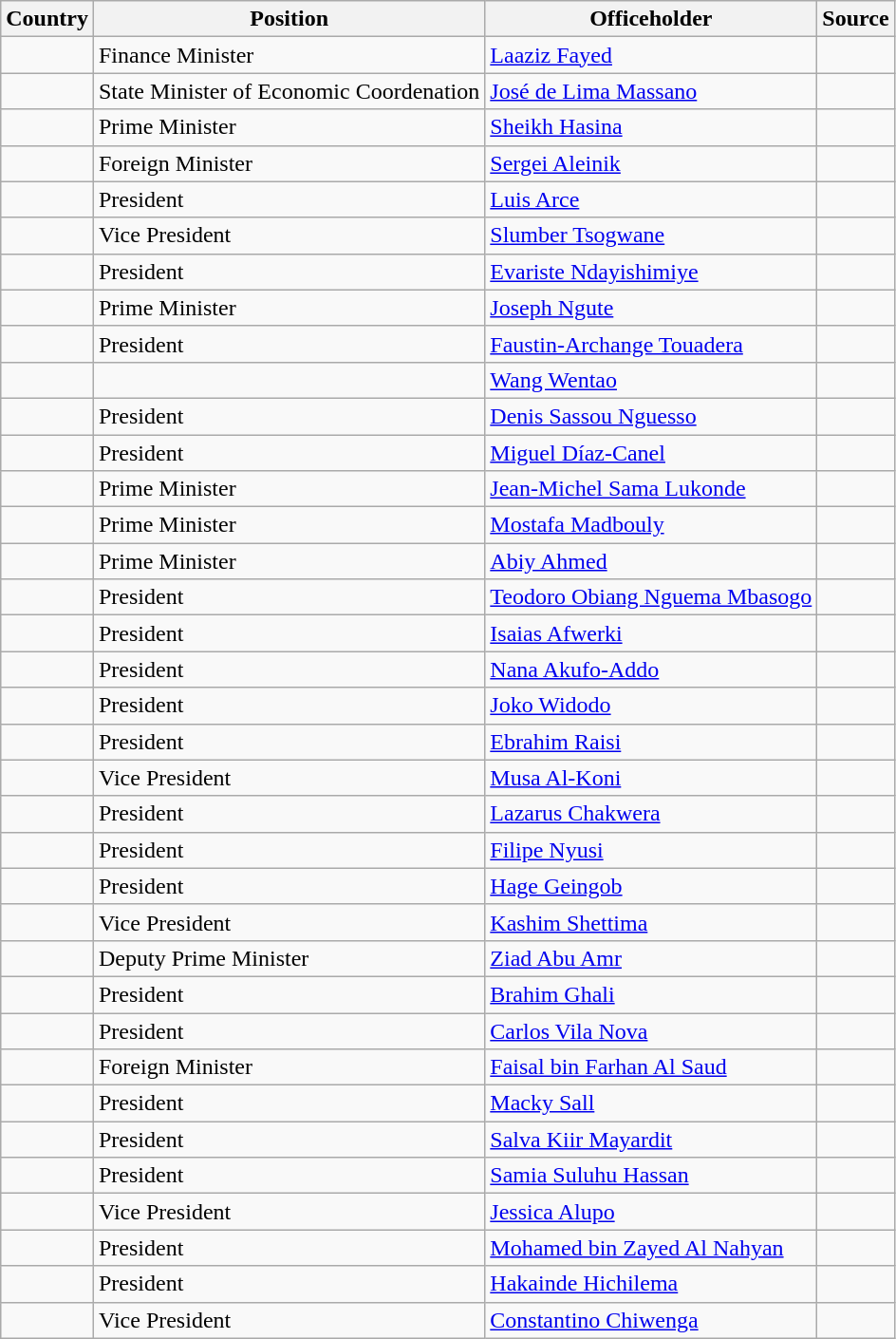<table class="wikitable sortable" border="1">
<tr>
<th scope="col">Country</th>
<th scope="col">Position</th>
<th scope="col">Officeholder</th>
<th>Source</th>
</tr>
<tr>
<td></td>
<td>Finance Minister</td>
<td><a href='#'>Laaziz Fayed</a></td>
<td></td>
</tr>
<tr>
<td></td>
<td>State Minister of Economic Coordenation</td>
<td><a href='#'>José de Lima Massano</a></td>
<td></td>
</tr>
<tr>
<td></td>
<td>Prime Minister</td>
<td><a href='#'>Sheikh Hasina</a></td>
<td></td>
</tr>
<tr>
<td></td>
<td>Foreign Minister</td>
<td><a href='#'>Sergei Aleinik</a></td>
<td></td>
</tr>
<tr>
<td></td>
<td>President</td>
<td><a href='#'>Luis Arce</a></td>
<td></td>
</tr>
<tr>
<td></td>
<td>Vice President</td>
<td><a href='#'>Slumber Tsogwane</a></td>
<td></td>
</tr>
<tr>
<td></td>
<td>President</td>
<td><a href='#'>Evariste Ndayishimiye</a></td>
<td></td>
</tr>
<tr>
<td></td>
<td>Prime Minister</td>
<td><a href='#'>Joseph Ngute</a></td>
<td></td>
</tr>
<tr>
<td></td>
<td>President</td>
<td><a href='#'>Faustin-Archange Touadera</a></td>
<td></td>
</tr>
<tr>
<td></td>
<td></td>
<td><a href='#'>Wang Wentao</a></td>
<td></td>
</tr>
<tr>
<td></td>
<td>President</td>
<td><a href='#'>Denis Sassou Nguesso</a></td>
<td></td>
</tr>
<tr>
<td></td>
<td>President</td>
<td><a href='#'>Miguel Díaz-Canel</a></td>
<td></td>
</tr>
<tr>
<td></td>
<td>Prime Minister</td>
<td><a href='#'>Jean-Michel Sama Lukonde</a></td>
<td></td>
</tr>
<tr>
<td></td>
<td>Prime Minister</td>
<td><a href='#'>Mostafa Madbouly</a></td>
<td></td>
</tr>
<tr>
<td></td>
<td>Prime Minister</td>
<td><a href='#'>Abiy Ahmed</a></td>
<td></td>
</tr>
<tr>
<td></td>
<td>President</td>
<td><a href='#'>Teodoro Obiang Nguema Mbasogo</a></td>
<td></td>
</tr>
<tr>
<td></td>
<td>President</td>
<td><a href='#'>Isaias Afwerki</a></td>
<td></td>
</tr>
<tr>
<td></td>
<td>President</td>
<td><a href='#'>Nana Akufo-Addo</a></td>
<td></td>
</tr>
<tr>
<td></td>
<td>President</td>
<td><a href='#'>Joko Widodo</a></td>
<td></td>
</tr>
<tr>
<td></td>
<td>President</td>
<td><a href='#'>Ebrahim Raisi</a></td>
<td></td>
</tr>
<tr>
<td></td>
<td>Vice President</td>
<td><a href='#'>Musa Al-Koni</a></td>
<td></td>
</tr>
<tr>
<td></td>
<td>President</td>
<td><a href='#'>Lazarus Chakwera</a></td>
<td></td>
</tr>
<tr>
<td></td>
<td>President</td>
<td><a href='#'>Filipe Nyusi</a></td>
<td></td>
</tr>
<tr>
<td></td>
<td>President</td>
<td><a href='#'>Hage Geingob</a></td>
<td></td>
</tr>
<tr>
<td></td>
<td>Vice President</td>
<td><a href='#'>Kashim Shettima</a></td>
<td></td>
</tr>
<tr>
<td></td>
<td>Deputy Prime Minister</td>
<td><a href='#'>Ziad Abu Amr</a></td>
<td></td>
</tr>
<tr>
<td></td>
<td>President</td>
<td><a href='#'>Brahim Ghali</a></td>
<td></td>
</tr>
<tr>
<td></td>
<td>President</td>
<td><a href='#'>Carlos Vila Nova</a></td>
<td></td>
</tr>
<tr>
<td></td>
<td>Foreign Minister</td>
<td><a href='#'>Faisal bin Farhan Al Saud</a></td>
<td></td>
</tr>
<tr>
<td></td>
<td>President</td>
<td><a href='#'>Macky Sall</a></td>
<td></td>
</tr>
<tr>
<td></td>
<td>President</td>
<td><a href='#'>Salva Kiir Mayardit</a></td>
<td></td>
</tr>
<tr>
<td></td>
<td>President</td>
<td><a href='#'>Samia Suluhu Hassan</a></td>
<td></td>
</tr>
<tr>
<td></td>
<td>Vice President</td>
<td><a href='#'>Jessica Alupo</a></td>
<td></td>
</tr>
<tr>
<td></td>
<td>President</td>
<td><a href='#'>Mohamed bin Zayed Al Nahyan</a></td>
<td></td>
</tr>
<tr>
<td></td>
<td>President</td>
<td><a href='#'>Hakainde Hichilema</a></td>
<td></td>
</tr>
<tr>
<td></td>
<td>Vice President</td>
<td><a href='#'>Constantino Chiwenga</a></td>
<td></td>
</tr>
</table>
